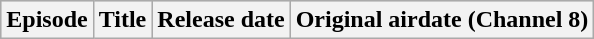<table class="wikitable plainrowheaders">
<tr bgcolor="#CCCCCC">
<th>Episode</th>
<th>Title</th>
<th>Release date</th>
<th>Original airdate (Channel 8)<br>






</th>
</tr>
</table>
